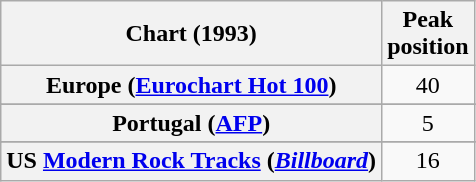<table class="wikitable sortable plainrowheaders" style="text-align:center">
<tr>
<th>Chart (1993)</th>
<th>Peak<br>position</th>
</tr>
<tr>
<th scope="row">Europe (<a href='#'>Eurochart Hot 100</a>)</th>
<td>40</td>
</tr>
<tr>
</tr>
<tr>
<th scope="row">Portugal (<a href='#'>AFP</a>)</th>
<td>5</td>
</tr>
<tr>
</tr>
<tr>
</tr>
<tr>
<th scope="row">US <a href='#'>Modern Rock Tracks</a> (<em><a href='#'>Billboard</a></em>)<br></th>
<td>16</td>
</tr>
</table>
